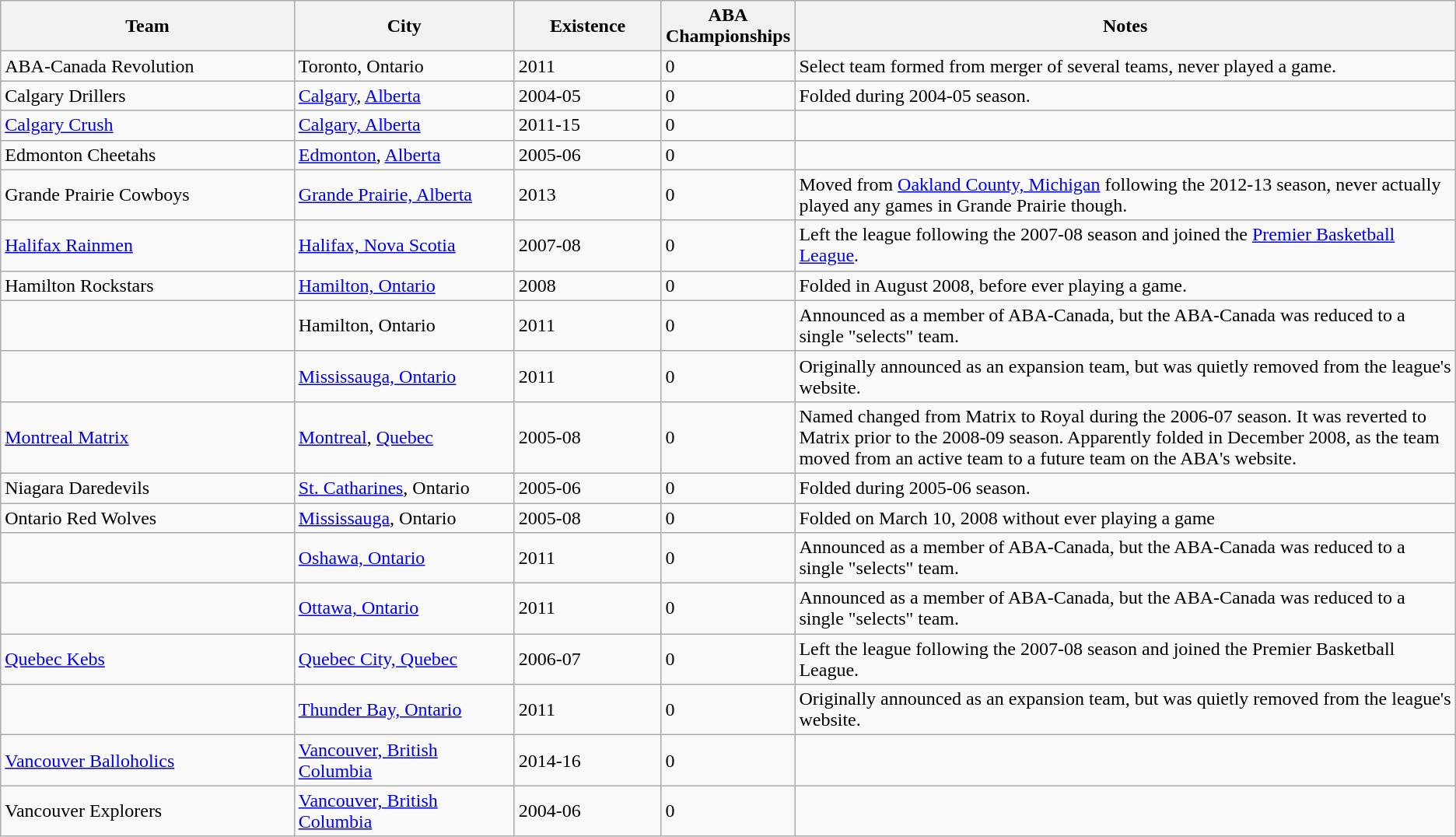<table class="wikitable">
<tr>
<th bgcolor="#DDDDFF" width="20%">Team</th>
<th bgcolor="#DDDDFF" width="15%">City</th>
<th bgcolor="#DDDDFF" width="10%">Existence</th>
<th bgcolor="#DDDDFF" width="5%">ABA Championships</th>
<th bgcolor="#DDDDFF" width="45%">Notes</th>
</tr>
<tr>
<td>ABA-Canada Revolution</td>
<td>Toronto, Ontario</td>
<td>2011</td>
<td>0</td>
<td>Select team formed from merger of several teams, never played a game.</td>
</tr>
<tr>
<td>Calgary Drillers</td>
<td><a href='#'>Calgary</a>, <a href='#'>Alberta</a></td>
<td>2004-05</td>
<td>0</td>
<td>Folded during 2004-05 season.</td>
</tr>
<tr>
<td><a href='#'>Calgary Crush</a></td>
<td><a href='#'>Calgary, Alberta</a></td>
<td>2011-15</td>
<td>0</td>
<td></td>
</tr>
<tr>
<td>Edmonton Cheetahs</td>
<td><a href='#'>Edmonton</a>, <a href='#'>Alberta</a></td>
<td>2005-06</td>
<td>0</td>
<td></td>
</tr>
<tr>
<td>Grande Prairie Cowboys</td>
<td><a href='#'>Grande Prairie, Alberta</a></td>
<td>2013</td>
<td>0</td>
<td>Moved from <a href='#'>Oakland County, Michigan</a> following the 2012-13 season, never actually played any games in Grande Prairie though.</td>
</tr>
<tr>
<td><a href='#'>Halifax Rainmen</a></td>
<td><a href='#'>Halifax, Nova Scotia</a></td>
<td>2007-08</td>
<td>0</td>
<td>Left the league following the 2007-08 season and joined the <a href='#'>Premier Basketball League</a>.</td>
</tr>
<tr>
<td>Hamilton Rockstars</td>
<td><a href='#'>Hamilton, Ontario</a></td>
<td>2008</td>
<td>0</td>
<td>Folded in August 2008, before ever playing a game.</td>
</tr>
<tr>
<td></td>
<td>Hamilton, Ontario</td>
<td>2011</td>
<td>0</td>
<td>Announced as a member of ABA-Canada, but the ABA-Canada was reduced to a single "selects" team.</td>
</tr>
<tr>
<td></td>
<td><a href='#'>Mississauga, Ontario</a></td>
<td>2011</td>
<td>0</td>
<td>Originally announced as an expansion team, but was quietly removed from the league's website.</td>
</tr>
<tr>
<td><a href='#'>Montreal Matrix</a></td>
<td><a href='#'>Montreal</a>, <a href='#'>Quebec</a></td>
<td>2005-08</td>
<td>0</td>
<td>Named changed from Matrix to Royal during the 2006-07 season. It was reverted to Matrix prior to the 2008-09 season. Apparently folded in December 2008, as the team moved from an active team to a future team on the ABA's website.</td>
</tr>
<tr>
<td>Niagara Daredevils</td>
<td><a href='#'>St. Catharines</a>, Ontario</td>
<td>2005-06</td>
<td>0</td>
<td>Folded during 2005-06 season.</td>
</tr>
<tr>
<td>Ontario Red Wolves</td>
<td><a href='#'>Mississauga</a>, Ontario</td>
<td>2005-08</td>
<td>0</td>
<td>Folded on March 10, 2008 without ever playing a game</td>
</tr>
<tr>
<td></td>
<td><a href='#'>Oshawa, Ontario</a></td>
<td>2011</td>
<td>0</td>
<td>Announced as a member of ABA-Canada, but the ABA-Canada was reduced to a single "selects" team.</td>
</tr>
<tr>
<td></td>
<td><a href='#'>Ottawa, Ontario</a></td>
<td>2011</td>
<td>0</td>
<td>Announced as a member of ABA-Canada, but the ABA-Canada was reduced to a single "selects" team.</td>
</tr>
<tr>
<td><a href='#'>Quebec Kebs</a></td>
<td><a href='#'>Quebec City, Quebec</a></td>
<td>2006-07</td>
<td>0</td>
<td>Left the league following the 2007-08 season and joined the Premier Basketball League.</td>
</tr>
<tr>
<td></td>
<td><a href='#'>Thunder Bay, Ontario</a></td>
<td>2011</td>
<td>0</td>
<td>Originally announced as an expansion team, but was quietly removed from the league's website.</td>
</tr>
<tr>
<td><a href='#'>Vancouver Balloholics</a></td>
<td><a href='#'>Vancouver, British Columbia</a></td>
<td>2014-16</td>
<td>0</td>
<td></td>
</tr>
<tr>
<td>Vancouver Explorers</td>
<td><a href='#'>Vancouver, British Columbia</a></td>
<td>2004-06</td>
<td>0</td>
<td></td>
</tr>
</table>
